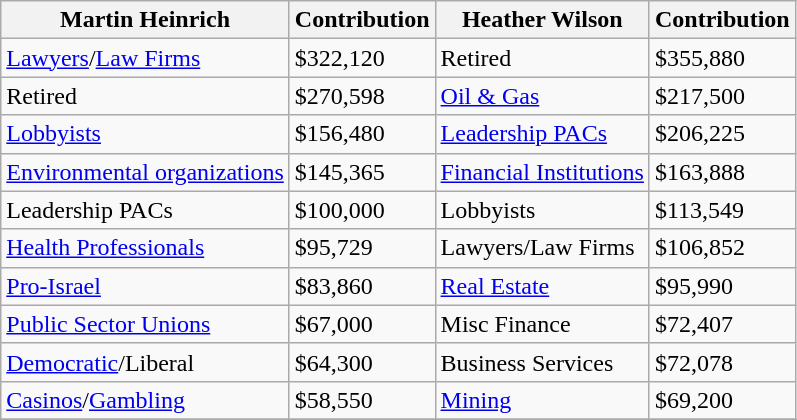<table class="wikitable sortable">
<tr>
<th>Martin Heinrich</th>
<th>Contribution</th>
<th>Heather Wilson</th>
<th>Contribution</th>
</tr>
<tr>
<td><a href='#'>Lawyers</a>/<a href='#'>Law Firms</a></td>
<td>$322,120</td>
<td>Retired</td>
<td>$355,880</td>
</tr>
<tr>
<td>Retired</td>
<td>$270,598</td>
<td><a href='#'>Oil & Gas</a></td>
<td>$217,500</td>
</tr>
<tr>
<td><a href='#'>Lobbyists</a></td>
<td>$156,480</td>
<td><a href='#'>Leadership PACs</a></td>
<td>$206,225</td>
</tr>
<tr>
<td><a href='#'>Environmental organizations</a></td>
<td>$145,365</td>
<td><a href='#'>Financial Institutions</a></td>
<td>$163,888</td>
</tr>
<tr>
<td>Leadership PACs</td>
<td>$100,000</td>
<td>Lobbyists</td>
<td>$113,549</td>
</tr>
<tr>
<td><a href='#'>Health Professionals</a></td>
<td>$95,729</td>
<td>Lawyers/Law Firms</td>
<td>$106,852</td>
</tr>
<tr>
<td><a href='#'>Pro-Israel</a></td>
<td>$83,860</td>
<td><a href='#'>Real Estate</a></td>
<td>$95,990</td>
</tr>
<tr>
<td><a href='#'>Public Sector Unions</a></td>
<td>$67,000</td>
<td>Misc Finance</td>
<td>$72,407</td>
</tr>
<tr>
<td><a href='#'>Democratic</a>/Liberal</td>
<td>$64,300</td>
<td>Business Services</td>
<td>$72,078</td>
</tr>
<tr>
<td><a href='#'>Casinos</a>/<a href='#'>Gambling</a></td>
<td>$58,550</td>
<td><a href='#'>Mining</a></td>
<td>$69,200</td>
</tr>
<tr>
</tr>
</table>
